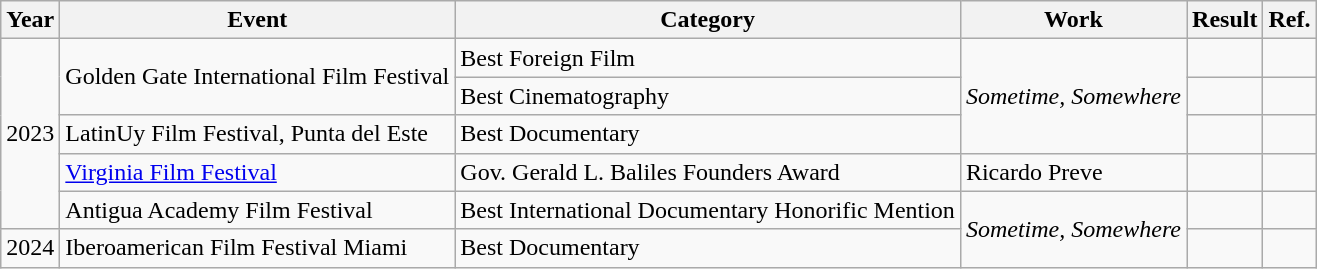<table class="wikitable">
<tr>
<th>Year</th>
<th>Event</th>
<th>Category</th>
<th>Work</th>
<th>Result</th>
<th>Ref.</th>
</tr>
<tr>
<td rowspan="5">2023</td>
<td rowspan="2">Golden Gate International Film Festival</td>
<td>Best Foreign Film</td>
<td rowspan="3"><em>Sometime, Somewhere</em></td>
<td></td>
<td></td>
</tr>
<tr>
<td>Best Cinematography</td>
<td></td>
<td></td>
</tr>
<tr>
<td>LatinUy Film Festival, Punta del Este</td>
<td>Best Documentary</td>
<td></td>
<td></td>
</tr>
<tr>
<td><a href='#'>Virginia Film Festival</a></td>
<td>Gov. Gerald L. Baliles Founders Award</td>
<td>Ricardo Preve</td>
<td></td>
<td></td>
</tr>
<tr>
<td>Antigua Academy Film Festival</td>
<td>Best International Documentary Honorific Mention</td>
<td rowspan="2"><em>Sometime, Somewhere</em></td>
<td></td>
<td></td>
</tr>
<tr>
<td>2024</td>
<td>Iberoamerican Film Festival Miami</td>
<td>Best Documentary</td>
<td></td>
<td></td>
</tr>
</table>
